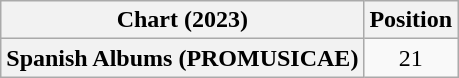<table class="wikitable sortable plainrowheaders" style="text-align:center">
<tr>
<th scope="col">Chart (2023)</th>
<th scope="col">Position</th>
</tr>
<tr>
<th scope="row">Spanish Albums (PROMUSICAE)</th>
<td>21</td>
</tr>
</table>
